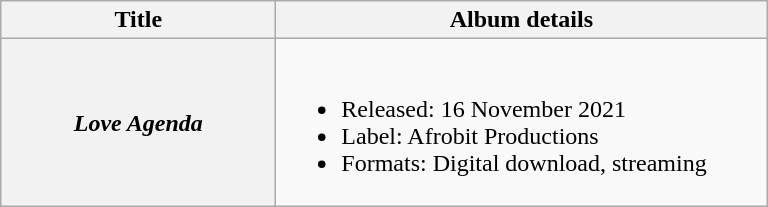<table class="wikitable plainrowheaders">
<tr>
<th scope="col" style="width:11em;">Title</th>
<th scope="col" style="width:20em;">Album details</th>
</tr>
<tr>
<th scope="row"><em>Love Agenda</em></th>
<td><br><ul><li>Released: 16 November 2021</li><li>Label: Afrobit Productions</li><li>Formats: Digital download, streaming</li></ul></td>
</tr>
</table>
